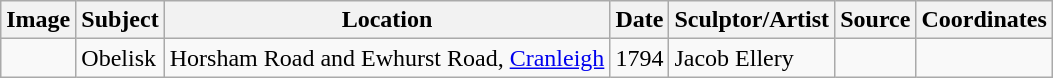<table class="wikitable sortable">
<tr>
<th>Image</th>
<th>Subject</th>
<th>Location</th>
<th>Date</th>
<th>Sculptor/Artist</th>
<th>Source</th>
<th>Coordinates</th>
</tr>
<tr>
<td></td>
<td>Obelisk</td>
<td>Horsham Road and Ewhurst Road, <a href='#'>Cranleigh</a></td>
<td>1794</td>
<td>Jacob Ellery</td>
<td></td>
<td></td>
</tr>
</table>
